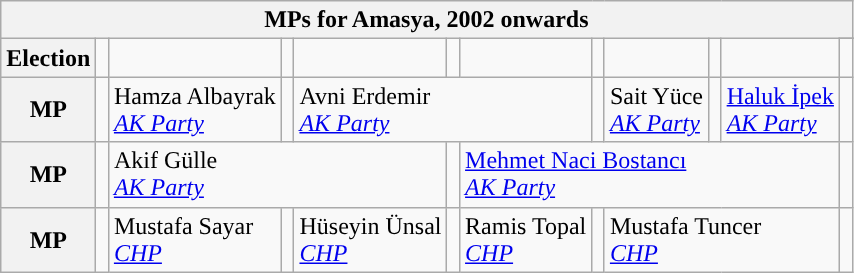<table class="wikitable">
<tr>
<th colspan = 12>MPs for Amasya, 2002 onwards</th>
</tr>
<tr>
<th rowspan = 2>Election</th>
<td rowspan="2" style="width:1px;"></td>
<td rowspan = 2></td>
<td rowspan="2" style="width:1px;"></td>
<td rowspan = 2></td>
<td rowspan="2" style="width:1px;"></td>
<td rowspan = 2></td>
<td rowspan="2" style="width:1px;"></td>
<td rowspan = 2></td>
<td rowspan="2" style="width:1px;"></td>
<td rowspan = 2></td>
</tr>
<tr>
<td></td>
</tr>
<tr>
<th>MP</th>
<td width=1px style="background-color: "></td>
<td colspan = 1>Hamza Albayrak<br><em><a href='#'>AK Party</a></em></td>
<td width=1px style="background-color: "></td>
<td colspan = 3>Avni Erdemir<br><em><a href='#'>AK Party</a></em></td>
<td width=1px style="background-color: "></td>
<td colspan = 1>Sait Yüce<br><em><a href='#'>AK Party</a></em></td>
<td width=1px style="background-color: "></td>
<td colspan = 1><a href='#'>Haluk İpek</a><br><em><a href='#'>AK Party</a></em></td>
<td width=1px style="background-color: "></td>
</tr>
<tr>
<th>MP</th>
<td width=1px style="background-color: "></td>
<td colspan = 3>Akif Gülle<br><em><a href='#'>AK Party</a></em></td>
<td width=1px style="background-color: "></td>
<td colspan = 5><a href='#'>Mehmet Naci Bostancı</a><br><em><a href='#'>AK Party</a></em></td>
<td width=1px style="background-color: "></td>
</tr>
<tr>
<th>MP</th>
<td width=1px style="background-color: "></td>
<td colspan = 1>Mustafa Sayar<br><em><a href='#'>CHP</a></em></td>
<td width=1px style="background-color: "></td>
<td colspan = 1>Hüseyin Ünsal<br><em><a href='#'>CHP</a></em></td>
<td width=1px style="background-color: "></td>
<td colspan = 1>Ramis Topal<br><em><a href='#'>CHP</a></em></td>
<td width=1px style="background-color: "></td>
<td colspan = 3>Mustafa Tuncer<br><em><a href='#'>CHP</a></em></td>
<td width=1px style="background-color: "></td>
</tr>
</table>
